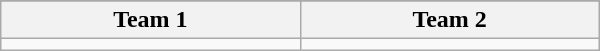<table class="wikitable" width=400px>
<tr>
</tr>
<tr>
<th width=200px>Team 1</th>
<th width=200px>Team 2</th>
</tr>
<tr>
<td valign=top></td>
<td valign=top></td>
</tr>
</table>
